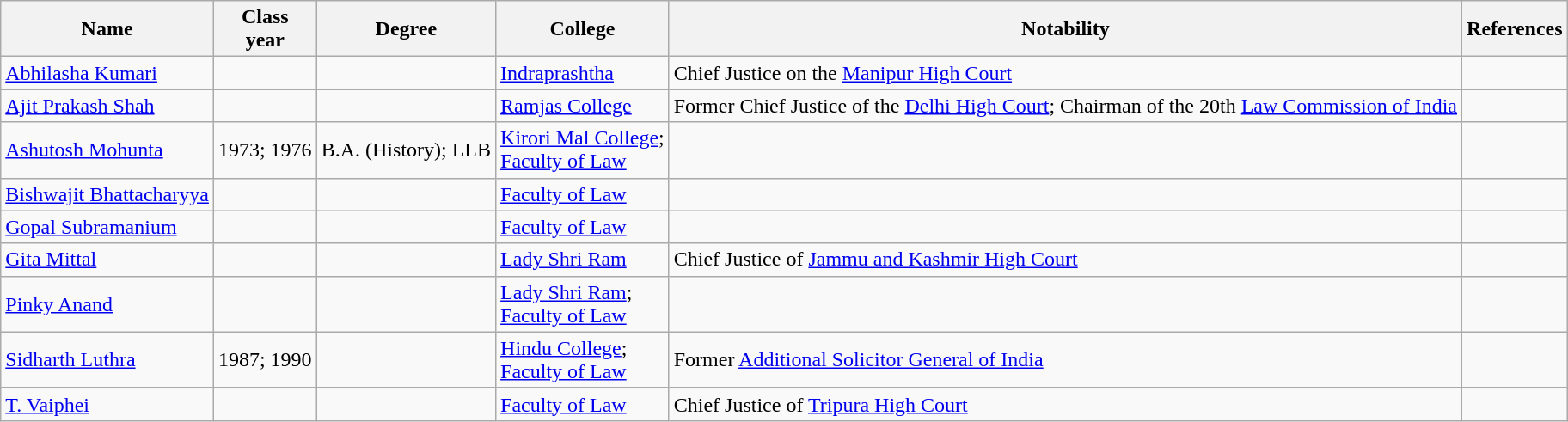<table class="wikitable">
<tr>
<th>Name</th>
<th>Class<br>year</th>
<th>Degree</th>
<th>College</th>
<th>Notability</th>
<th>References</th>
</tr>
<tr>
<td><a href='#'>Abhilasha Kumari</a></td>
<td></td>
<td></td>
<td><a href='#'>Indraprashtha</a></td>
<td>Chief Justice on the <a href='#'>Manipur High Court</a></td>
<td></td>
</tr>
<tr>
<td><a href='#'>Ajit Prakash Shah</a></td>
<td></td>
<td></td>
<td><a href='#'>Ramjas College</a></td>
<td>Former Chief Justice of the <a href='#'>Delhi High Court</a>; Chairman of the 20th <a href='#'>Law Commission of India</a></td>
<td></td>
</tr>
<tr>
<td><a href='#'>Ashutosh Mohunta</a></td>
<td>1973; 1976</td>
<td>B.A. (History); LLB</td>
<td><a href='#'>Kirori Mal College</a>;<br><a href='#'>Faculty of Law</a></td>
<td></td>
<td></td>
</tr>
<tr>
<td><a href='#'>Bishwajit Bhattacharyya</a></td>
<td></td>
<td></td>
<td><a href='#'>Faculty of Law</a></td>
<td></td>
<td></td>
</tr>
<tr>
<td><a href='#'>Gopal Subramanium</a></td>
<td></td>
<td></td>
<td><a href='#'>Faculty of Law</a></td>
<td></td>
<td></td>
</tr>
<tr>
<td><a href='#'>Gita Mittal</a></td>
<td></td>
<td></td>
<td><a href='#'>Lady Shri Ram</a></td>
<td>Chief Justice of <a href='#'>Jammu and Kashmir High Court</a></td>
<td></td>
</tr>
<tr>
<td><a href='#'>Pinky Anand</a></td>
<td></td>
<td></td>
<td><a href='#'>Lady Shri Ram</a>;<br><a href='#'>Faculty of Law</a></td>
<td></td>
<td></td>
</tr>
<tr>
<td><a href='#'>Sidharth Luthra</a></td>
<td>1987; 1990</td>
<td></td>
<td><a href='#'>Hindu College</a>;<br><a href='#'>Faculty of Law</a></td>
<td>Former <a href='#'>Additional Solicitor General of India</a></td>
<td></td>
</tr>
<tr>
<td><a href='#'>T. Vaiphei</a></td>
<td></td>
<td></td>
<td><a href='#'>Faculty of Law</a></td>
<td>Chief Justice of <a href='#'>Tripura High Court</a></td>
<td></td>
</tr>
</table>
